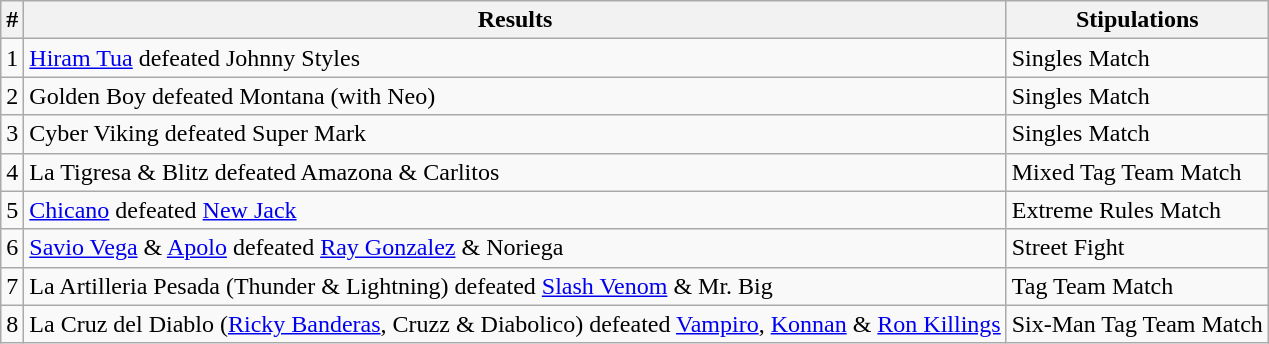<table class="wikitable">
<tr>
<th>#</th>
<th>Results</th>
<th>Stipulations</th>
</tr>
<tr>
<td>1</td>
<td><a href='#'>Hiram Tua</a> defeated Johnny Styles</td>
<td>Singles Match</td>
</tr>
<tr>
<td>2</td>
<td>Golden Boy defeated Montana (with Neo)</td>
<td>Singles Match</td>
</tr>
<tr>
<td>3</td>
<td>Cyber Viking defeated Super Mark</td>
<td>Singles Match</td>
</tr>
<tr>
<td>4</td>
<td>La Tigresa & Blitz defeated Amazona & Carlitos</td>
<td>Mixed Tag Team Match</td>
</tr>
<tr>
<td>5</td>
<td><a href='#'>Chicano</a> defeated <a href='#'>New Jack</a></td>
<td>Extreme Rules Match</td>
</tr>
<tr>
<td>6</td>
<td><a href='#'>Savio Vega</a> & <a href='#'>Apolo</a> defeated <a href='#'>Ray Gonzalez</a> & Noriega</td>
<td>Street Fight</td>
</tr>
<tr>
<td>7</td>
<td>La Artilleria Pesada (Thunder & Lightning) defeated <a href='#'>Slash Venom</a> & Mr. Big</td>
<td>Tag Team Match</td>
</tr>
<tr>
<td>8</td>
<td>La Cruz del Diablo (<a href='#'>Ricky Banderas</a>, Cruzz & Diabolico) defeated <a href='#'>Vampiro</a>, <a href='#'>Konnan</a> & <a href='#'>Ron Killings</a></td>
<td>Six-Man Tag Team Match</td>
</tr>
</table>
